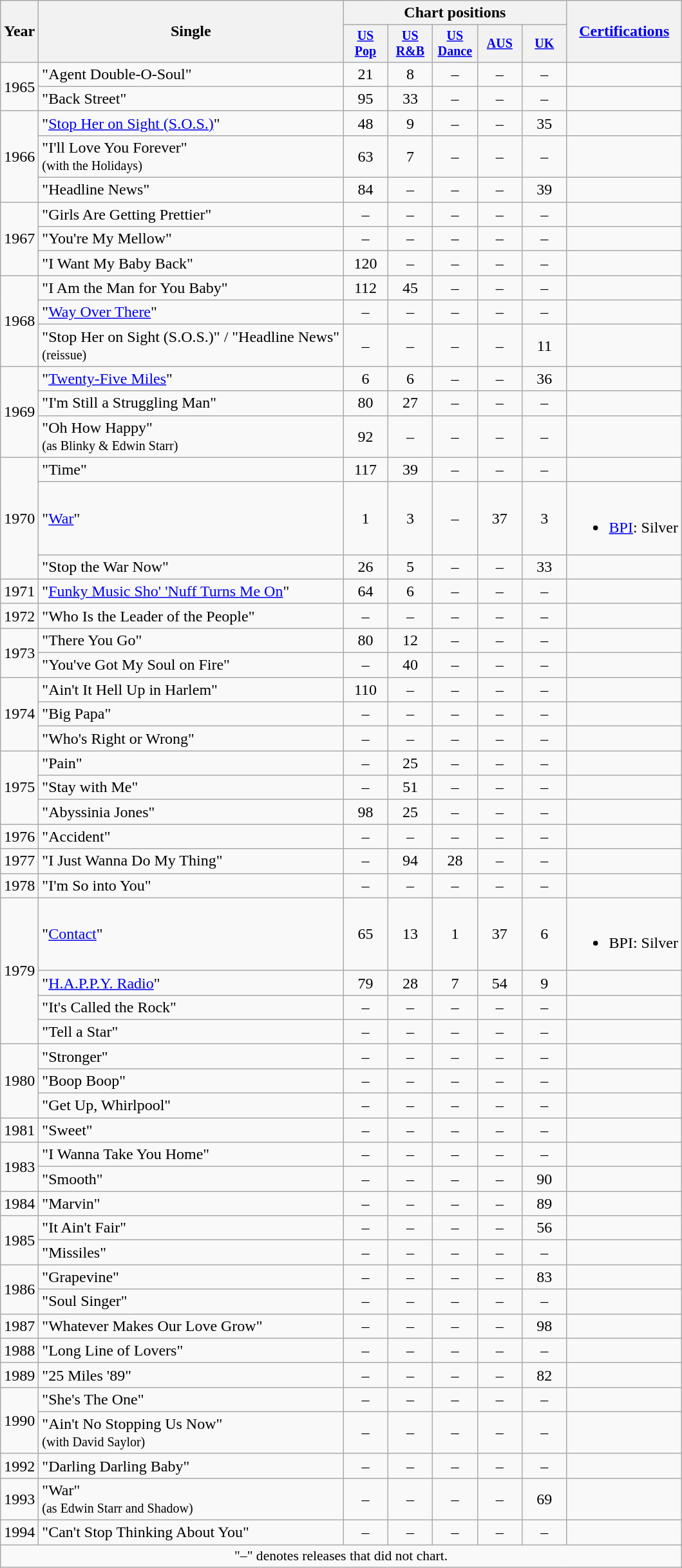<table class="wikitable" style="text-align:center;">
<tr>
<th rowspan="2">Year</th>
<th rowspan="2">Single</th>
<th colspan="5">Chart positions</th>
<th rowspan="2"><a href='#'>Certifications</a></th>
</tr>
<tr style="font-size:smaller;">
<th style="width:40px;"><a href='#'>US Pop</a><br></th>
<th style="width:40px;"><a href='#'>US R&B</a><br></th>
<th style="width:40px;"><a href='#'>US Dance</a><br></th>
<th style="width:40px;"><a href='#'>AUS</a><br></th>
<th style="width:40px;"><a href='#'>UK</a><br></th>
</tr>
<tr>
<td rowspan="2">1965</td>
<td style="text-align:left;">"Agent Double-O-Soul"</td>
<td>21</td>
<td>8</td>
<td>–</td>
<td>–</td>
<td>–</td>
<td></td>
</tr>
<tr>
<td style="text-align:left;">"Back Street"</td>
<td>95</td>
<td>33</td>
<td>–</td>
<td>–</td>
<td>–</td>
<td></td>
</tr>
<tr>
<td rowspan="3">1966</td>
<td style="text-align:left;">"<a href='#'>Stop Her on Sight (S.O.S.)</a>"</td>
<td>48</td>
<td>9</td>
<td>–</td>
<td>–</td>
<td>35</td>
<td></td>
</tr>
<tr>
<td style="text-align:left;">"I'll Love You Forever"<br><small>(with the Holidays)</small></td>
<td>63</td>
<td>7</td>
<td>–</td>
<td>–</td>
<td>–</td>
<td></td>
</tr>
<tr>
<td style="text-align:left;">"Headline News"</td>
<td>84</td>
<td>–</td>
<td>–</td>
<td>–</td>
<td>39</td>
<td></td>
</tr>
<tr>
<td rowspan="3">1967</td>
<td style="text-align:left;">"Girls Are Getting Prettier"</td>
<td>–</td>
<td>–</td>
<td>–</td>
<td>–</td>
<td>–</td>
<td></td>
</tr>
<tr>
<td style="text-align:left;">"You're My Mellow"</td>
<td>–</td>
<td>–</td>
<td>–</td>
<td>–</td>
<td>–</td>
<td></td>
</tr>
<tr>
<td style="text-align:left;">"I Want My Baby Back"</td>
<td>120</td>
<td>–</td>
<td>–</td>
<td>–</td>
<td>–</td>
<td></td>
</tr>
<tr>
<td rowspan="3">1968</td>
<td style="text-align:left;">"I Am the Man for You Baby"</td>
<td>112</td>
<td>45</td>
<td>–</td>
<td>–</td>
<td>–</td>
<td></td>
</tr>
<tr>
<td style="text-align:left;">"<a href='#'>Way Over There</a>"</td>
<td>–</td>
<td>–</td>
<td>–</td>
<td>–</td>
<td>–</td>
<td></td>
</tr>
<tr>
<td style="text-align:left;">"Stop Her on Sight (S.O.S.)" / "Headline News"<br><small>(reissue)</small></td>
<td>–</td>
<td>–</td>
<td>–</td>
<td>–</td>
<td>11</td>
<td></td>
</tr>
<tr>
<td rowspan="3">1969</td>
<td style="text-align:left;">"<a href='#'>Twenty-Five Miles</a>"</td>
<td>6</td>
<td>6</td>
<td>–</td>
<td>–</td>
<td>36</td>
<td></td>
</tr>
<tr>
<td style="text-align:left;">"I'm Still a Struggling Man"</td>
<td>80</td>
<td>27</td>
<td>–</td>
<td>–</td>
<td>–</td>
<td></td>
</tr>
<tr>
<td style="text-align:left;">"Oh How Happy"<br><small>(as Blinky & Edwin Starr)</small></td>
<td>92</td>
<td>–</td>
<td>–</td>
<td>–</td>
<td>–</td>
<td></td>
</tr>
<tr>
<td rowspan="3">1970</td>
<td style="text-align:left;">"Time"</td>
<td>117</td>
<td>39</td>
<td>–</td>
<td>–</td>
<td>–</td>
<td></td>
</tr>
<tr>
<td style="text-align:left;">"<a href='#'>War</a>"</td>
<td>1</td>
<td>3</td>
<td>–</td>
<td>37</td>
<td>3</td>
<td><br><ul><li><a href='#'>BPI</a>: Silver</li></ul></td>
</tr>
<tr>
<td style="text-align:left;">"Stop the War Now"</td>
<td>26</td>
<td>5</td>
<td>–</td>
<td>–</td>
<td>33</td>
<td></td>
</tr>
<tr>
<td>1971</td>
<td style="text-align:left;">"<a href='#'>Funky Music Sho' 'Nuff Turns Me On</a>"</td>
<td>64</td>
<td>6</td>
<td>–</td>
<td>–</td>
<td>–</td>
<td></td>
</tr>
<tr>
<td>1972</td>
<td style="text-align:left;">"Who Is the Leader of the People"</td>
<td>–</td>
<td>–</td>
<td>–</td>
<td>–</td>
<td>–</td>
<td></td>
</tr>
<tr>
<td rowspan="2">1973</td>
<td style="text-align:left;">"There You Go"</td>
<td>80</td>
<td>12</td>
<td>–</td>
<td>–</td>
<td>–</td>
<td></td>
</tr>
<tr>
<td style="text-align:left;">"You've Got My Soul on Fire"</td>
<td>–</td>
<td>40</td>
<td>–</td>
<td>–</td>
<td>–</td>
<td></td>
</tr>
<tr>
<td rowspan="3">1974</td>
<td style="text-align:left;">"Ain't It Hell Up in Harlem"</td>
<td>110</td>
<td>–</td>
<td>–</td>
<td>–</td>
<td>–</td>
<td></td>
</tr>
<tr>
<td style="text-align:left;">"Big Papa"</td>
<td>–</td>
<td>–</td>
<td>–</td>
<td>–</td>
<td>–</td>
<td></td>
</tr>
<tr>
<td style="text-align:left;">"Who's Right or Wrong"</td>
<td>–</td>
<td>–</td>
<td>–</td>
<td>–</td>
<td>–</td>
<td></td>
</tr>
<tr>
<td rowspan="3">1975</td>
<td style="text-align:left;">"Pain"</td>
<td>–</td>
<td>25</td>
<td>–</td>
<td>–</td>
<td>–</td>
<td></td>
</tr>
<tr>
<td style="text-align:left;">"Stay with Me"</td>
<td>–</td>
<td>51</td>
<td>–</td>
<td>–</td>
<td>–</td>
<td></td>
</tr>
<tr>
<td style="text-align:left;">"Abyssinia Jones"</td>
<td>98</td>
<td>25</td>
<td>–</td>
<td>–</td>
<td>–</td>
<td></td>
</tr>
<tr>
<td>1976</td>
<td style="text-align:left;">"Accident"</td>
<td>–</td>
<td>–</td>
<td>–</td>
<td>–</td>
<td>–</td>
<td></td>
</tr>
<tr>
<td>1977</td>
<td style="text-align:left;">"I Just Wanna Do My Thing"</td>
<td>–</td>
<td>94</td>
<td>28</td>
<td>–</td>
<td>–</td>
<td></td>
</tr>
<tr>
<td>1978</td>
<td style="text-align:left;">"I'm So into You"</td>
<td>–</td>
<td>–</td>
<td>–</td>
<td>–</td>
<td>–</td>
<td></td>
</tr>
<tr>
<td rowspan="4">1979</td>
<td style="text-align:left;">"<a href='#'>Contact</a>"</td>
<td>65</td>
<td>13</td>
<td>1</td>
<td>37</td>
<td>6</td>
<td><br><ul><li>BPI: Silver</li></ul></td>
</tr>
<tr>
<td style="text-align:left;">"<a href='#'>H.A.P.P.Y. Radio</a>"</td>
<td>79</td>
<td>28</td>
<td>7</td>
<td>54</td>
<td>9</td>
<td></td>
</tr>
<tr>
<td style="text-align:left;">"It's Called the Rock"</td>
<td>–</td>
<td>–</td>
<td>–</td>
<td>–</td>
<td>–</td>
<td></td>
</tr>
<tr>
<td style="text-align:left;">"Tell a Star"</td>
<td>–</td>
<td>–</td>
<td>–</td>
<td>–</td>
<td>–</td>
<td></td>
</tr>
<tr>
<td rowspan="3">1980</td>
<td style="text-align:left;">"Stronger"</td>
<td>–</td>
<td>–</td>
<td>–</td>
<td>–</td>
<td>–</td>
<td></td>
</tr>
<tr>
<td style="text-align:left;">"Boop Boop"</td>
<td>–</td>
<td>–</td>
<td>–</td>
<td>–</td>
<td>–</td>
<td></td>
</tr>
<tr>
<td style="text-align:left;">"Get Up, Whirlpool"</td>
<td>–</td>
<td>–</td>
<td>–</td>
<td>–</td>
<td>–</td>
<td></td>
</tr>
<tr>
<td>1981</td>
<td style="text-align:left;">"Sweet"</td>
<td>–</td>
<td>–</td>
<td>–</td>
<td>–</td>
<td>–</td>
<td></td>
</tr>
<tr>
<td rowspan="2">1983</td>
<td style="text-align:left;">"I Wanna Take You Home"</td>
<td>–</td>
<td>–</td>
<td>–</td>
<td>–</td>
<td>–</td>
<td></td>
</tr>
<tr>
<td style="text-align:left;">"Smooth"</td>
<td>–</td>
<td>–</td>
<td>–</td>
<td>–</td>
<td>90</td>
<td></td>
</tr>
<tr>
<td>1984</td>
<td style="text-align:left;">"Marvin"</td>
<td>–</td>
<td>–</td>
<td>–</td>
<td>–</td>
<td>89</td>
<td></td>
</tr>
<tr>
<td rowspan="2">1985</td>
<td style="text-align:left;">"It Ain't Fair"</td>
<td>–</td>
<td>–</td>
<td>–</td>
<td>–</td>
<td>56</td>
<td></td>
</tr>
<tr>
<td style="text-align:left;">"Missiles"</td>
<td>–</td>
<td>–</td>
<td>–</td>
<td>–</td>
<td>–</td>
<td></td>
</tr>
<tr>
<td rowspan="2">1986</td>
<td style="text-align:left;">"Grapevine"</td>
<td>–</td>
<td>–</td>
<td>–</td>
<td>–</td>
<td>83</td>
<td></td>
</tr>
<tr>
<td style="text-align:left;">"Soul Singer"</td>
<td>–</td>
<td>–</td>
<td>–</td>
<td>–</td>
<td>–</td>
<td></td>
</tr>
<tr>
<td>1987</td>
<td style="text-align:left;">"Whatever Makes Our Love Grow"</td>
<td>–</td>
<td>–</td>
<td>–</td>
<td>–</td>
<td>98</td>
<td></td>
</tr>
<tr>
<td>1988</td>
<td style="text-align:left;">"Long Line of Lovers"</td>
<td>–</td>
<td>–</td>
<td>–</td>
<td>–</td>
<td>–</td>
<td></td>
</tr>
<tr>
<td>1989</td>
<td style="text-align:left;">"25 Miles '89"</td>
<td>–</td>
<td>–</td>
<td>–</td>
<td>–</td>
<td>82</td>
<td></td>
</tr>
<tr>
<td rowspan="2">1990</td>
<td style="text-align:left;">"She's The One"</td>
<td>–</td>
<td>–</td>
<td>–</td>
<td>–</td>
<td>–</td>
<td></td>
</tr>
<tr>
<td style="text-align:left;">"Ain't No Stopping Us Now"<br><small>(with David Saylor)</small></td>
<td>–</td>
<td>–</td>
<td>–</td>
<td>–</td>
<td>–</td>
<td></td>
</tr>
<tr>
<td>1992</td>
<td style="text-align:left;">"Darling Darling Baby"</td>
<td>–</td>
<td>–</td>
<td>–</td>
<td>–</td>
<td>–</td>
<td></td>
</tr>
<tr>
<td>1993</td>
<td style="text-align:left;">"War"<br><small>(as Edwin Starr and Shadow)</small></td>
<td>–</td>
<td>–</td>
<td>–</td>
<td>–</td>
<td>69</td>
<td></td>
</tr>
<tr>
<td>1994</td>
<td style="text-align:left;">"Can't Stop Thinking About You"</td>
<td>–</td>
<td>–</td>
<td>–</td>
<td>–</td>
<td>–</td>
<td></td>
</tr>
<tr>
<td colspan="8" style="font-size:90%">"–" denotes releases that did not chart.</td>
</tr>
</table>
